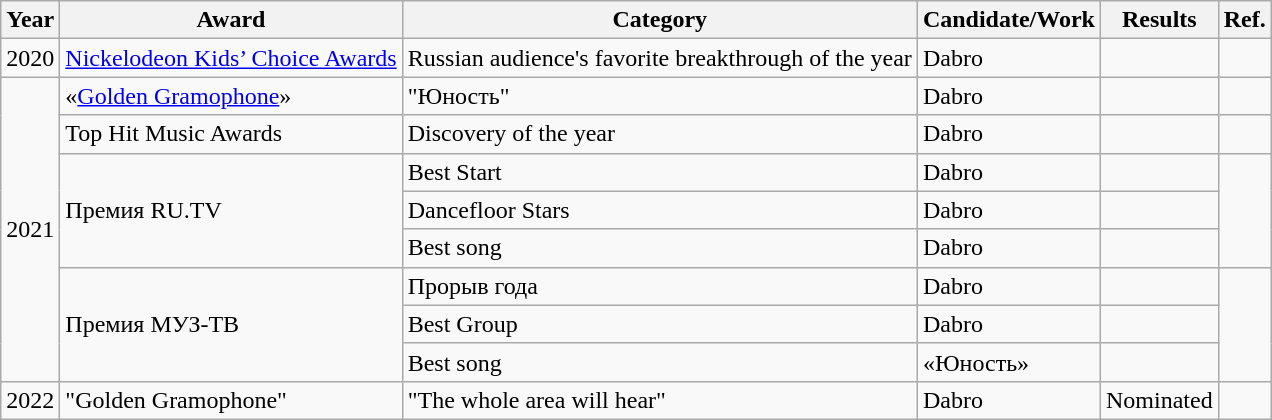<table class="wikitable">
<tr>
<th scope="col">Year</th>
<th scope="col">Award</th>
<th>Category</th>
<th scope="col">Candidate/Work</th>
<th scope="col">Results</th>
<th scope="col">Ref.</th>
</tr>
<tr>
<td rowspan="1">2020</td>
<td><a href='#'>Nickelodeon Kids’ Choice Awards</a></td>
<td>Russian audience's favorite breakthrough of the year</td>
<td>Dabro</td>
<td></td>
<td></td>
</tr>
<tr>
<td rowspan="8">2021</td>
<td>«<a href='#'>Golden Gramophone</a>»</td>
<td>"Юность"</td>
<td>Dabro</td>
<td></td>
<td></td>
</tr>
<tr>
<td>Top Hit Music Awards</td>
<td>Discovery of the year</td>
<td>Dabro</td>
<td></td>
<td></td>
</tr>
<tr>
<td rowspan="3">Премия RU.TV</td>
<td>Best Start</td>
<td>Dabro</td>
<td></td>
<td rowspan="3"></td>
</tr>
<tr>
<td>Dancefloor Stars</td>
<td>Dabro</td>
<td></td>
</tr>
<tr>
<td>Best song</td>
<td>Dabro</td>
<td></td>
</tr>
<tr>
<td rowspan="3">Премия МУЗ-ТВ</td>
<td>Прорыв года</td>
<td>Dabro</td>
<td></td>
<td rowspan="3"></td>
</tr>
<tr>
<td>Best Group</td>
<td>Dabro</td>
<td></td>
</tr>
<tr>
<td>Best song</td>
<td>«Юность»</td>
<td></td>
</tr>
<tr>
<td>2022</td>
<td>"Golden Gramophone"</td>
<td>"The whole area will hear"</td>
<td>Dabro</td>
<td>Nominated</td>
<td></td>
</tr>
</table>
